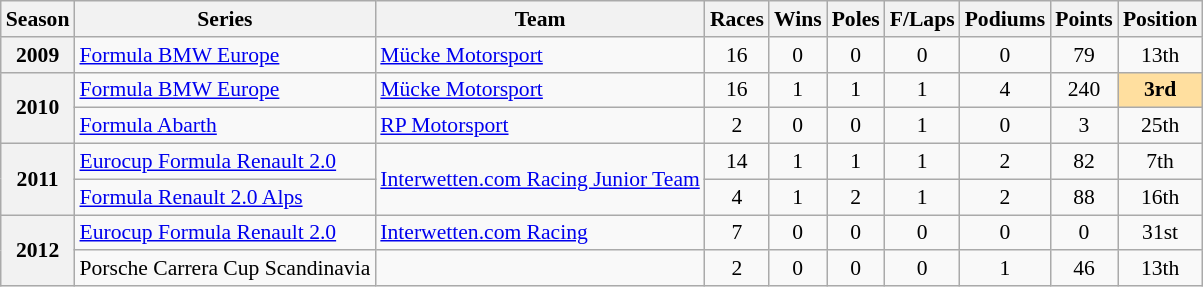<table class="wikitable" style="font-size: 90%; text-align:center">
<tr>
<th>Season</th>
<th>Series</th>
<th>Team</th>
<th>Races</th>
<th>Wins</th>
<th>Poles</th>
<th>F/Laps</th>
<th>Podiums</th>
<th>Points</th>
<th>Position</th>
</tr>
<tr>
<th>2009</th>
<td align=left><a href='#'>Formula BMW Europe</a></td>
<td align=left><a href='#'>Mücke Motorsport</a></td>
<td>16</td>
<td>0</td>
<td>0</td>
<td>0</td>
<td>0</td>
<td>79</td>
<td>13th</td>
</tr>
<tr>
<th rowspan="2">2010</th>
<td align=left><a href='#'>Formula BMW Europe</a></td>
<td align=left><a href='#'>Mücke Motorsport</a></td>
<td>16</td>
<td>1</td>
<td>1</td>
<td>1</td>
<td>4</td>
<td>240</td>
<td style="background:#FFDF9F;"><strong>3rd</strong></td>
</tr>
<tr>
<td align=left><a href='#'>Formula Abarth</a></td>
<td align=left><a href='#'>RP Motorsport</a></td>
<td>2</td>
<td>0</td>
<td>0</td>
<td>1</td>
<td>0</td>
<td>3</td>
<td>25th</td>
</tr>
<tr>
<th rowspan="2">2011</th>
<td align=left><a href='#'>Eurocup Formula Renault 2.0</a></td>
<td rowspan="2" align=left><a href='#'>Interwetten.com Racing Junior Team</a></td>
<td>14</td>
<td>1</td>
<td>1</td>
<td>1</td>
<td>2</td>
<td>82</td>
<td>7th</td>
</tr>
<tr>
<td align=left><a href='#'>Formula Renault 2.0 Alps</a></td>
<td>4</td>
<td>1</td>
<td>2</td>
<td>1</td>
<td>2</td>
<td>88</td>
<td>16th</td>
</tr>
<tr>
<th rowspan="2">2012</th>
<td align=left><a href='#'>Eurocup Formula Renault 2.0</a></td>
<td align=left><a href='#'>Interwetten.com Racing</a></td>
<td>7</td>
<td>0</td>
<td>0</td>
<td>0</td>
<td>0</td>
<td>0</td>
<td>31st</td>
</tr>
<tr>
<td align=left>Porsche Carrera Cup Scandinavia</td>
<td></td>
<td>2</td>
<td>0</td>
<td>0</td>
<td>0</td>
<td>1</td>
<td>46</td>
<td>13th</td>
</tr>
</table>
